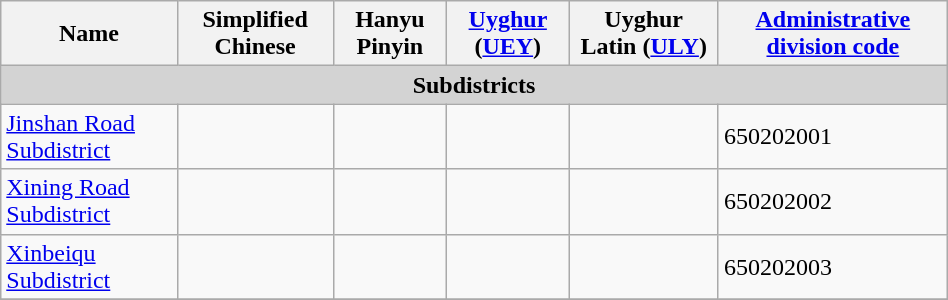<table class="wikitable" align="center" style="width:50%; border="1">
<tr>
<th>Name</th>
<th>Simplified Chinese</th>
<th>Hanyu Pinyin</th>
<th><a href='#'>Uyghur</a> (<a href='#'>UEY</a>)</th>
<th>Uyghur Latin (<a href='#'>ULY</a>)</th>
<th><a href='#'>Administrative division code</a></th>
</tr>
<tr>
<td colspan="7"  style="text-align:center; background:#d3d3d3;"><strong>Subdistricts</strong></td>
</tr>
<tr --------->
<td><a href='#'>Jinshan Road Subdistrict</a></td>
<td></td>
<td></td>
<td></td>
<td></td>
<td>650202001</td>
</tr>
<tr>
<td><a href='#'>Xining Road Subdistrict</a></td>
<td></td>
<td></td>
<td></td>
<td></td>
<td>650202002</td>
</tr>
<tr>
<td><a href='#'>Xinbeiqu Subdistrict</a></td>
<td></td>
<td></td>
<td></td>
<td></td>
<td>650202003</td>
</tr>
<tr>
</tr>
</table>
